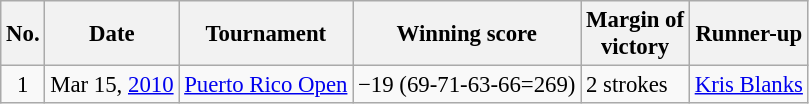<table class="wikitable" style="font-size:95%;">
<tr>
<th>No.</th>
<th>Date</th>
<th>Tournament</th>
<th>Winning score</th>
<th>Margin of<br>victory</th>
<th>Runner-up</th>
</tr>
<tr>
<td align=center>1</td>
<td>Mar 15, <a href='#'>2010</a></td>
<td><a href='#'>Puerto Rico Open</a></td>
<td>−19 (69-71-63-66=269)</td>
<td>2 strokes</td>
<td> <a href='#'>Kris Blanks</a></td>
</tr>
</table>
